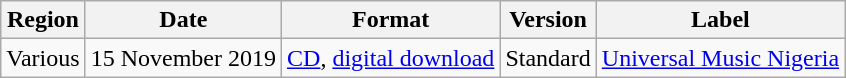<table class="wikitable sortable">
<tr>
<th>Region</th>
<th>Date</th>
<th>Format</th>
<th>Version</th>
<th>Label</th>
</tr>
<tr>
<td>Various</td>
<td>15 November 2019</td>
<td><a href='#'>CD</a>, <a href='#'>digital download</a></td>
<td>Standard</td>
<td><a href='#'>Universal Music Nigeria</a></td>
</tr>
</table>
